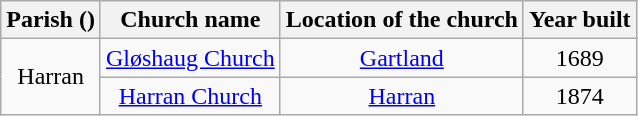<table class="wikitable" style="text-align:center">
<tr>
<th>Parish ()</th>
<th>Church name</th>
<th>Location of the church</th>
<th>Year built</th>
</tr>
<tr>
<td rowspan="2">Harran</td>
<td><a href='#'>Gløshaug Church</a></td>
<td><a href='#'>Gartland</a></td>
<td>1689</td>
</tr>
<tr>
<td><a href='#'>Harran Church</a></td>
<td><a href='#'>Harran</a></td>
<td>1874</td>
</tr>
</table>
